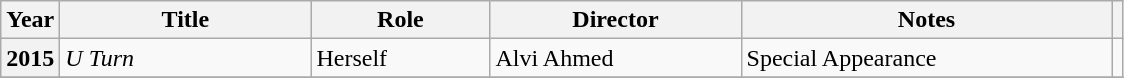<table class="wikitable plainrowheaders sortable">
<tr>
<th scope="col">Year</th>
<th scope="col" style="width: 10em;">Title</th>
<th scope="col" style="width: 7em;">Role</th>
<th scope="col" style="width: 10em;">Director</th>
<th scope="col" style="width: 15em;" class="unsortable">Notes</th>
<th scope="col" class="unsortable"></th>
</tr>
<tr>
<th scope=row>2015</th>
<td><em>U Turn</em></td>
<td>Herself</td>
<td>Alvi Ahmed</td>
<td>Special Appearance</td>
<td></td>
</tr>
<tr>
</tr>
</table>
